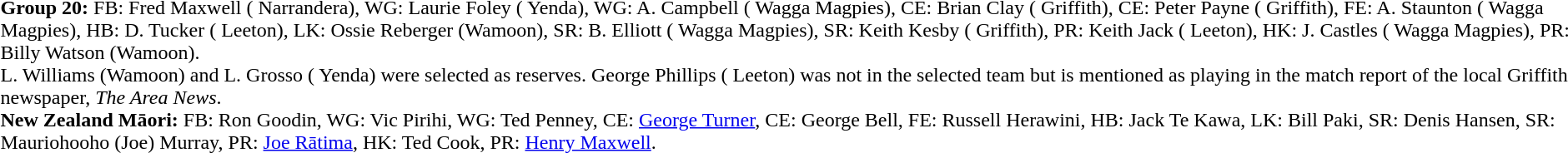<table width="100%" class="mw-collapsible mw-collapsed">
<tr>
<td valign="top" width="50%"><br><strong>Group 20:</strong> FB: Fred Maxwell ( Narrandera), WG: Laurie Foley ( Yenda), WG: A. Campbell ( Wagga Magpies), CE: Brian Clay ( Griffith), CE: Peter Payne ( Griffith), FE: A. Staunton ( Wagga Magpies), HB: D. Tucker ( Leeton), LK: Ossie Reberger (Wamoon), SR: B. Elliott ( Wagga Magpies), SR: Keith Kesby ( Griffith), PR: Keith Jack ( Leeton), HK: J. Castles ( Wagga Magpies), PR: Billy Watson (Wamoon). <br> 
L. Williams (Wamoon) and L. Grosso ( Yenda) were selected as reserves.  
George Phillips ( Leeton) was not in the selected team but is mentioned as playing in the match report of the local Griffith newspaper, <em>The Area News</em>. <br>
<strong>New Zealand Māori:</strong> FB: Ron Goodin, WG: Vic Pirihi, WG: Ted Penney, CE: <a href='#'>George Turner</a>, CE: George Bell, FE: Russell Herawini, HB: Jack Te Kawa, LK: Bill Paki, SR: Denis Hansen, SR: Mauriohooho (Joe) Murray, PR: <a href='#'>Joe Rātima</a>, HK: Ted Cook, PR: <a href='#'>Henry Maxwell</a>.</td>
</tr>
</table>
